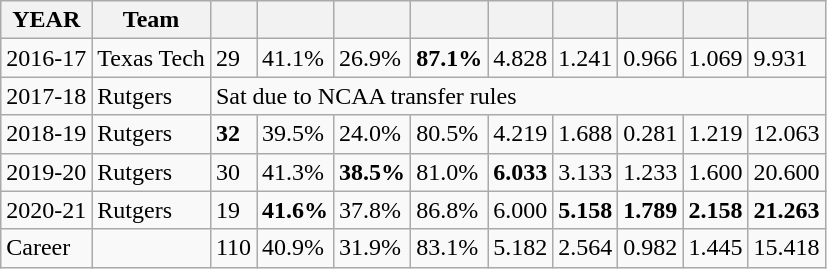<table class="wikitable">
<tr>
<th>YEAR</th>
<th>Team</th>
<th></th>
<th></th>
<th></th>
<th></th>
<th></th>
<th></th>
<th></th>
<th></th>
<th></th>
</tr>
<tr>
<td>2016-17</td>
<td>Texas Tech</td>
<td>29</td>
<td>41.1%</td>
<td>26.9%</td>
<td><strong>87.1%</strong></td>
<td>4.828</td>
<td>1.241</td>
<td>0.966</td>
<td>1.069</td>
<td>9.931</td>
</tr>
<tr>
<td>2017-18</td>
<td>Rutgers</td>
<td colspan="9">Sat due to NCAA transfer rules</td>
</tr>
<tr>
<td>2018-19</td>
<td>Rutgers</td>
<td><strong>32</strong></td>
<td>39.5%</td>
<td>24.0%</td>
<td>80.5%</td>
<td>4.219</td>
<td>1.688</td>
<td>0.281</td>
<td>1.219</td>
<td>12.063</td>
</tr>
<tr>
<td>2019-20</td>
<td>Rutgers</td>
<td>30</td>
<td>41.3%</td>
<td><strong>38.5%</strong></td>
<td>81.0%</td>
<td><strong>6.033</strong></td>
<td>3.133</td>
<td>1.233</td>
<td>1.600</td>
<td>20.600</td>
</tr>
<tr>
<td>2020-21</td>
<td>Rutgers</td>
<td>19</td>
<td><strong>41.6%</strong></td>
<td>37.8%</td>
<td>86.8%</td>
<td>6.000</td>
<td><strong>5.158</strong></td>
<td><strong>1.789</strong></td>
<td><strong>2.158</strong></td>
<td><strong>21.263</strong></td>
</tr>
<tr>
<td>Career</td>
<td></td>
<td>110</td>
<td>40.9%</td>
<td>31.9%</td>
<td>83.1%</td>
<td>5.182</td>
<td>2.564</td>
<td>0.982</td>
<td>1.445</td>
<td>15.418</td>
</tr>
</table>
